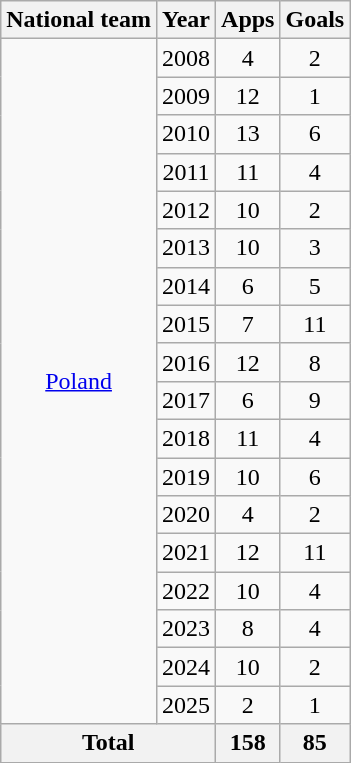<table class="wikitable" style="text-align: center;">
<tr>
<th>National team</th>
<th>Year</th>
<th>Apps</th>
<th>Goals</th>
</tr>
<tr>
<td rowspan="18"><a href='#'>Poland</a></td>
<td>2008</td>
<td>4</td>
<td>2</td>
</tr>
<tr>
<td>2009</td>
<td>12</td>
<td>1</td>
</tr>
<tr>
<td>2010</td>
<td>13</td>
<td>6</td>
</tr>
<tr>
<td>2011</td>
<td>11</td>
<td>4</td>
</tr>
<tr>
<td>2012</td>
<td>10</td>
<td>2</td>
</tr>
<tr>
<td>2013</td>
<td>10</td>
<td>3</td>
</tr>
<tr>
<td>2014</td>
<td>6</td>
<td>5</td>
</tr>
<tr>
<td>2015</td>
<td>7</td>
<td>11</td>
</tr>
<tr>
<td>2016</td>
<td>12</td>
<td>8</td>
</tr>
<tr>
<td>2017</td>
<td>6</td>
<td>9</td>
</tr>
<tr>
<td>2018</td>
<td>11</td>
<td>4</td>
</tr>
<tr>
<td>2019</td>
<td>10</td>
<td>6</td>
</tr>
<tr>
<td>2020</td>
<td>4</td>
<td>2</td>
</tr>
<tr>
<td>2021</td>
<td>12</td>
<td>11</td>
</tr>
<tr>
<td>2022</td>
<td>10</td>
<td>4</td>
</tr>
<tr>
<td>2023</td>
<td>8</td>
<td>4</td>
</tr>
<tr>
<td>2024</td>
<td>10</td>
<td>2</td>
</tr>
<tr>
<td>2025</td>
<td>2</td>
<td>1</td>
</tr>
<tr>
<th colspan="2">Total</th>
<th>158</th>
<th>85</th>
</tr>
</table>
